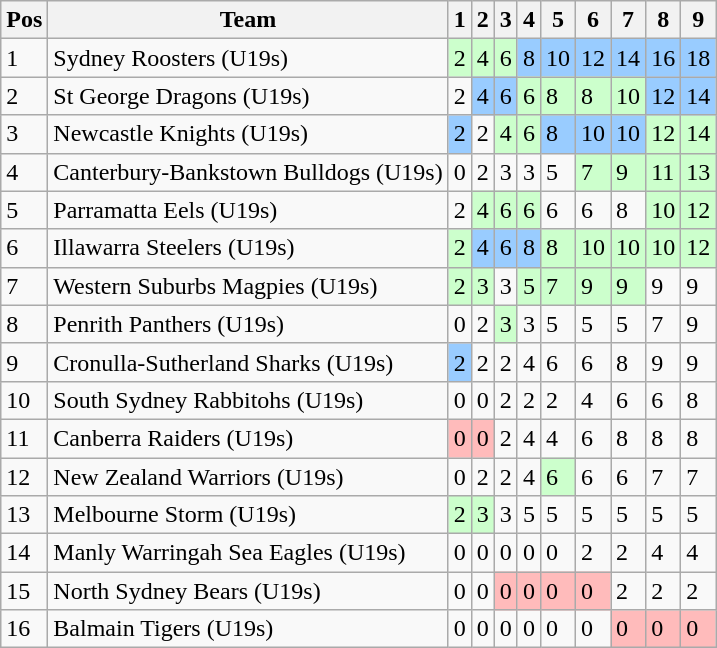<table class="wikitable">
<tr>
<th>Pos</th>
<th>Team</th>
<th>1</th>
<th>2</th>
<th>3</th>
<th>4</th>
<th>5</th>
<th>6</th>
<th>7</th>
<th>8</th>
<th>9</th>
</tr>
<tr>
<td>1</td>
<td> Sydney Roosters (U19s)</td>
<td style="background:#ccffcc;">2</td>
<td style="background:#ccffcc;">4</td>
<td style="background:#ccffcc;">6</td>
<td style="background:#99ccff;">8</td>
<td style="background:#99ccff;">10</td>
<td style="background:#99ccff;">12</td>
<td style="background:#99ccff;">14</td>
<td style="background:#99ccff;">16</td>
<td style="background:#99ccff;">18</td>
</tr>
<tr>
<td>2</td>
<td> St George Dragons (U19s)</td>
<td>2</td>
<td style="background:#99ccff;">4</td>
<td style="background:#99ccff;">6</td>
<td style="background:#ccffcc;">6</td>
<td style="background:#ccffcc;">8</td>
<td style="background:#ccffcc;">8</td>
<td style="background:#ccffcc;">10</td>
<td style="background:#99ccff;">12</td>
<td style="background:#99ccff;">14</td>
</tr>
<tr>
<td>3</td>
<td> Newcastle Knights (U19s)</td>
<td style="background:#99ccff;">2</td>
<td>2</td>
<td style="background:#ccffcc;">4</td>
<td style="background:#ccffcc;">6</td>
<td style="background:#99ccff;">8</td>
<td style="background:#99ccff;">10</td>
<td style="background:#99ccff;">10</td>
<td style="background:#ccffcc;">12</td>
<td style="background:#ccffcc;">14</td>
</tr>
<tr>
<td>4</td>
<td> Canterbury-Bankstown Bulldogs (U19s)</td>
<td>0</td>
<td>2</td>
<td>3</td>
<td>3</td>
<td>5</td>
<td style="background:#ccffcc;">7</td>
<td style="background:#ccffcc;">9</td>
<td style="background:#ccffcc;">11</td>
<td style="background:#ccffcc;">13</td>
</tr>
<tr>
<td>5</td>
<td> Parramatta Eels (U19s)</td>
<td>2</td>
<td style="background:#ccffcc;">4</td>
<td style="background:#ccffcc;">6</td>
<td style="background:#ccffcc;">6</td>
<td>6</td>
<td>6</td>
<td>8</td>
<td style="background:#ccffcc;">10</td>
<td style="background:#ccffcc;">12</td>
</tr>
<tr>
<td>6</td>
<td> Illawarra Steelers (U19s)</td>
<td style="background:#ccffcc;">2</td>
<td style="background:#99ccff;">4</td>
<td style="background:#99ccff;">6</td>
<td style="background:#99ccff;">8</td>
<td style="background:#ccffcc;">8</td>
<td style="background:#ccffcc;">10</td>
<td style="background:#ccffcc;">10</td>
<td style="background:#ccffcc;">10</td>
<td style="background:#ccffcc;">12</td>
</tr>
<tr>
<td>7</td>
<td> Western Suburbs Magpies (U19s)</td>
<td style="background:#ccffcc;">2</td>
<td style="background:#ccffcc;">3</td>
<td>3</td>
<td style="background:#ccffcc;">5</td>
<td style="background:#ccffcc;">7</td>
<td style="background:#ccffcc;">9</td>
<td style="background:#ccffcc;">9</td>
<td>9</td>
<td>9</td>
</tr>
<tr>
<td>8</td>
<td> Penrith Panthers (U19s)</td>
<td>0</td>
<td>2</td>
<td style="background:#ccffcc;">3</td>
<td>3</td>
<td>5</td>
<td>5</td>
<td>5</td>
<td>7</td>
<td>9</td>
</tr>
<tr>
<td>9</td>
<td> Cronulla-Sutherland Sharks (U19s)</td>
<td style="background:#99ccff;">2</td>
<td>2</td>
<td>2</td>
<td>4</td>
<td>6</td>
<td>6</td>
<td>8</td>
<td>9</td>
<td>9</td>
</tr>
<tr>
<td>10</td>
<td> South Sydney Rabbitohs (U19s)</td>
<td>0</td>
<td>0</td>
<td>2</td>
<td>2</td>
<td>2</td>
<td>4</td>
<td>6</td>
<td>6</td>
<td>8</td>
</tr>
<tr>
<td>11</td>
<td> Canberra Raiders (U19s)</td>
<td style="background:#ffbbbb;">0</td>
<td style="background:#ffbbbb;">0</td>
<td>2</td>
<td>4</td>
<td>4</td>
<td>6</td>
<td>8</td>
<td>8</td>
<td>8</td>
</tr>
<tr>
<td>12</td>
<td> New Zealand Warriors (U19s)</td>
<td>0</td>
<td>2</td>
<td>2</td>
<td>4</td>
<td style="background:#ccffcc;">6</td>
<td>6</td>
<td>6</td>
<td>7</td>
<td>7</td>
</tr>
<tr>
<td>13</td>
<td> Melbourne Storm (U19s)</td>
<td style="background:#ccffcc;">2</td>
<td style="background:#ccffcc;">3</td>
<td>3</td>
<td>5</td>
<td>5</td>
<td>5</td>
<td>5</td>
<td>5</td>
<td>5</td>
</tr>
<tr>
<td>14</td>
<td> Manly Warringah Sea Eagles (U19s)</td>
<td>0</td>
<td>0</td>
<td>0</td>
<td>0</td>
<td>0</td>
<td>2</td>
<td>2</td>
<td>4</td>
<td>4</td>
</tr>
<tr>
<td>15</td>
<td> North Sydney Bears (U19s)</td>
<td>0</td>
<td>0</td>
<td style="background:#ffbbbb;">0</td>
<td style="background:#ffbbbb;">0</td>
<td style="background:#ffbbbb;">0</td>
<td style="background:#ffbbbb;">0</td>
<td>2</td>
<td>2</td>
<td>2</td>
</tr>
<tr>
<td>16</td>
<td> Balmain Tigers (U19s)</td>
<td>0</td>
<td>0</td>
<td>0</td>
<td>0</td>
<td>0</td>
<td>0</td>
<td style="background:#ffbbbb;">0</td>
<td style="background:#ffbbbb;">0</td>
<td style="background:#ffbbbb;">0</td>
</tr>
</table>
